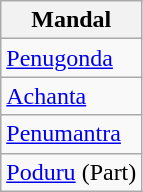<table class="wikitable sortable static-row-numbers static-row-header-hash">
<tr>
<th>Mandal</th>
</tr>
<tr>
<td><a href='#'>Penugonda</a></td>
</tr>
<tr>
<td><a href='#'>Achanta</a></td>
</tr>
<tr>
<td><a href='#'>Penumantra</a></td>
</tr>
<tr>
<td><a href='#'>Poduru</a> (Part)</td>
</tr>
</table>
